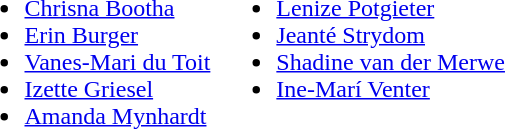<table>
<tr style="vertical-align:top">
<td><br><ul><li><a href='#'>Chrisna Bootha</a></li><li><a href='#'>Erin Burger</a></li><li><a href='#'>Vanes-Mari du Toit</a></li><li><a href='#'>Izette Griesel</a></li><li><a href='#'>Amanda Mynhardt</a></li></ul></td>
<td><br><ul><li><a href='#'>Lenize Potgieter</a></li><li><a href='#'>Jeanté Strydom</a></li><li><a href='#'>Shadine van der Merwe</a></li><li><a href='#'>Ine-Marí Venter</a></li></ul></td>
</tr>
</table>
